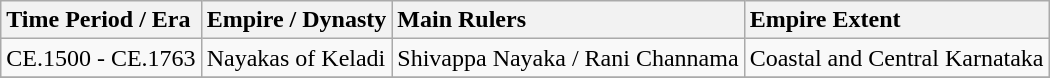<table class="wikitable">
<tr>
<th style="text-align: left;">Time Period / Era</th>
<th style="text-align: left;">Empire / Dynasty</th>
<th style="text-align: left;">Main Rulers</th>
<th style="text-align: left;">Empire Extent</th>
</tr>
<tr>
<td>CE.1500 - CE.1763</td>
<td>Nayakas of Keladi</td>
<td>Shivappa Nayaka / Rani Channama</td>
<td>Coastal and Central Karnataka</td>
</tr>
<tr>
</tr>
</table>
